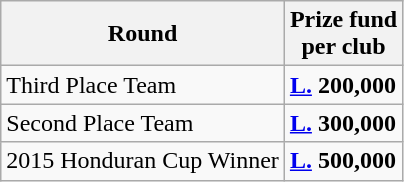<table class="wikitable">
<tr>
<th>Round</th>
<th>Prize fund<br>per club</th>
</tr>
<tr>
<td>Third Place Team</td>
<td><strong><a href='#'>L.</a> 200,000</strong></td>
</tr>
<tr>
<td>Second Place Team</td>
<td><strong><a href='#'>L.</a> 300,000</strong></td>
</tr>
<tr>
<td>2015 Honduran Cup Winner</td>
<td><strong><a href='#'>L.</a> 500,000</strong></td>
</tr>
</table>
